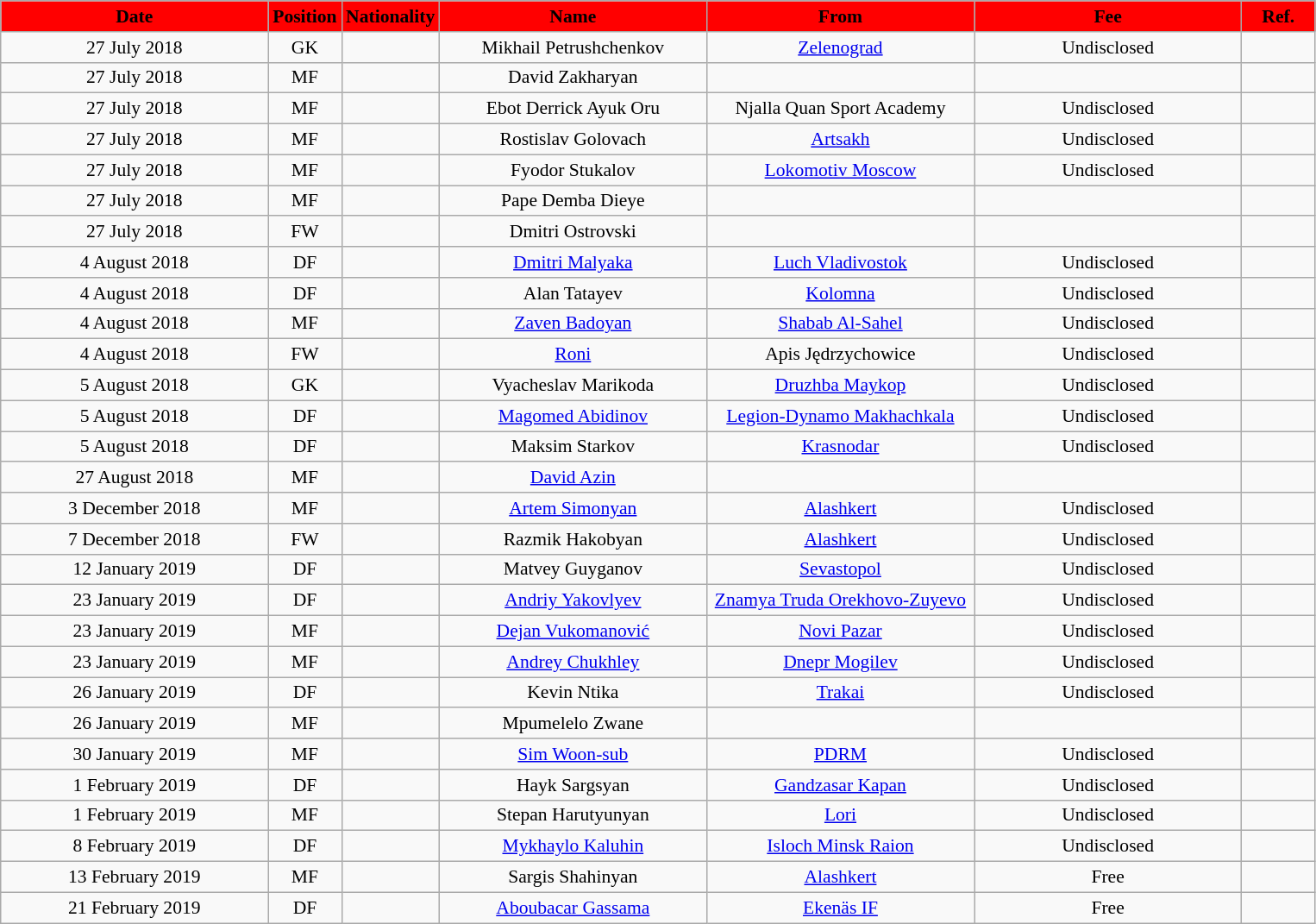<table class="wikitable"  style="text-align:center; font-size:90%; ">
<tr>
<th style="background:#FF0000; color:#000000; width:200px;">Date</th>
<th style="background:#FF0000; color:#000000; width:50px;">Position</th>
<th style="background:#FF0000; color:#000000; width:50px;">Nationality</th>
<th style="background:#FF0000; color:#000000; width:200px;">Name</th>
<th style="background:#FF0000; color:#000000; width:200px;">From</th>
<th style="background:#FF0000; color:#000000; width:200px;">Fee</th>
<th style="background:#FF0000; color:#000000; width:50px;">Ref.</th>
</tr>
<tr>
<td>27 July 2018</td>
<td>GK</td>
<td></td>
<td>Mikhail Petrushchenkov</td>
<td><a href='#'>Zelenograd</a></td>
<td>Undisclosed</td>
<td></td>
</tr>
<tr>
<td>27 July 2018</td>
<td>MF</td>
<td></td>
<td>David Zakharyan</td>
<td></td>
<td></td>
<td></td>
</tr>
<tr>
<td>27 July 2018</td>
<td>MF</td>
<td></td>
<td>Ebot Derrick Ayuk Oru</td>
<td>Njalla Quan Sport Academy</td>
<td>Undisclosed</td>
<td></td>
</tr>
<tr>
<td>27 July 2018</td>
<td>MF</td>
<td></td>
<td>Rostislav Golovach</td>
<td><a href='#'>Artsakh</a></td>
<td>Undisclosed</td>
<td></td>
</tr>
<tr>
<td>27 July 2018</td>
<td>MF</td>
<td></td>
<td>Fyodor Stukalov</td>
<td><a href='#'>Lokomotiv Moscow</a></td>
<td>Undisclosed</td>
<td></td>
</tr>
<tr>
<td>27 July 2018</td>
<td>MF</td>
<td></td>
<td>Pape Demba Dieye</td>
<td></td>
<td></td>
<td></td>
</tr>
<tr>
<td>27 July 2018</td>
<td>FW</td>
<td></td>
<td>Dmitri Ostrovski</td>
<td></td>
<td></td>
<td></td>
</tr>
<tr>
<td>4 August 2018</td>
<td>DF</td>
<td></td>
<td><a href='#'>Dmitri Malyaka</a></td>
<td><a href='#'>Luch Vladivostok</a></td>
<td>Undisclosed</td>
<td></td>
</tr>
<tr>
<td>4 August 2018</td>
<td>DF</td>
<td></td>
<td>Alan Tatayev</td>
<td><a href='#'>Kolomna</a></td>
<td>Undisclosed</td>
<td></td>
</tr>
<tr>
<td>4 August 2018</td>
<td>MF</td>
<td></td>
<td><a href='#'>Zaven Badoyan</a></td>
<td><a href='#'>Shabab Al-Sahel</a></td>
<td>Undisclosed</td>
<td></td>
</tr>
<tr>
<td>4 August 2018</td>
<td>FW</td>
<td></td>
<td><a href='#'>Roni</a></td>
<td>Apis Jędrzychowice</td>
<td>Undisclosed</td>
<td></td>
</tr>
<tr>
<td>5 August 2018</td>
<td>GK</td>
<td></td>
<td>Vyacheslav Marikoda</td>
<td><a href='#'>Druzhba Maykop</a></td>
<td>Undisclosed</td>
<td></td>
</tr>
<tr>
<td>5 August 2018</td>
<td>DF</td>
<td></td>
<td><a href='#'>Magomed Abidinov</a></td>
<td><a href='#'>Legion-Dynamo Makhachkala</a></td>
<td>Undisclosed</td>
<td></td>
</tr>
<tr>
<td>5 August 2018</td>
<td>DF</td>
<td></td>
<td>Maksim Starkov</td>
<td><a href='#'>Krasnodar</a></td>
<td>Undisclosed</td>
<td></td>
</tr>
<tr>
<td>27 August 2018</td>
<td>MF</td>
<td></td>
<td><a href='#'>David Azin</a></td>
<td></td>
<td></td>
<td></td>
</tr>
<tr>
<td>3 December 2018</td>
<td>MF</td>
<td></td>
<td><a href='#'>Artem Simonyan</a></td>
<td><a href='#'>Alashkert</a></td>
<td>Undisclosed</td>
<td></td>
</tr>
<tr>
<td>7 December 2018</td>
<td>FW</td>
<td></td>
<td>Razmik Hakobyan</td>
<td><a href='#'>Alashkert</a></td>
<td>Undisclosed</td>
<td></td>
</tr>
<tr>
<td>12 January 2019</td>
<td>DF</td>
<td></td>
<td>Matvey Guyganov</td>
<td><a href='#'>Sevastopol</a></td>
<td>Undisclosed</td>
<td></td>
</tr>
<tr>
<td>23 January 2019</td>
<td>DF</td>
<td></td>
<td><a href='#'>Andriy Yakovlyev</a></td>
<td><a href='#'>Znamya Truda Orekhovo-Zuyevo</a></td>
<td>Undisclosed</td>
<td></td>
</tr>
<tr>
<td>23 January 2019</td>
<td>MF</td>
<td></td>
<td><a href='#'>Dejan Vukomanović</a></td>
<td><a href='#'>Novi Pazar</a></td>
<td>Undisclosed</td>
<td></td>
</tr>
<tr>
<td>23 January 2019</td>
<td>MF</td>
<td></td>
<td><a href='#'>Andrey Chukhley</a></td>
<td><a href='#'>Dnepr Mogilev</a></td>
<td>Undisclosed</td>
<td></td>
</tr>
<tr>
<td>26 January 2019</td>
<td>DF</td>
<td></td>
<td>Kevin Ntika</td>
<td><a href='#'>Trakai</a></td>
<td>Undisclosed</td>
<td></td>
</tr>
<tr>
<td>26 January 2019</td>
<td>MF</td>
<td></td>
<td>Mpumelelo Zwane</td>
<td></td>
<td></td>
<td></td>
</tr>
<tr>
<td>30 January 2019</td>
<td>MF</td>
<td></td>
<td><a href='#'>Sim Woon-sub</a></td>
<td><a href='#'>PDRM</a></td>
<td>Undisclosed</td>
<td></td>
</tr>
<tr>
<td>1 February 2019</td>
<td>DF</td>
<td></td>
<td>Hayk Sargsyan</td>
<td><a href='#'>Gandzasar Kapan</a></td>
<td>Undisclosed</td>
<td></td>
</tr>
<tr>
<td>1 February 2019</td>
<td>MF</td>
<td></td>
<td>Stepan Harutyunyan</td>
<td><a href='#'>Lori</a></td>
<td>Undisclosed</td>
<td></td>
</tr>
<tr>
<td>8 February 2019</td>
<td>DF</td>
<td></td>
<td><a href='#'>Mykhaylo Kaluhin</a></td>
<td><a href='#'>Isloch Minsk Raion</a></td>
<td>Undisclosed</td>
<td></td>
</tr>
<tr>
<td>13 February 2019</td>
<td>MF</td>
<td></td>
<td>Sargis Shahinyan</td>
<td><a href='#'>Alashkert</a></td>
<td>Free</td>
<td></td>
</tr>
<tr>
<td>21 February 2019</td>
<td>DF</td>
<td></td>
<td><a href='#'>Aboubacar Gassama</a></td>
<td><a href='#'>Ekenäs IF</a></td>
<td>Free</td>
<td></td>
</tr>
</table>
